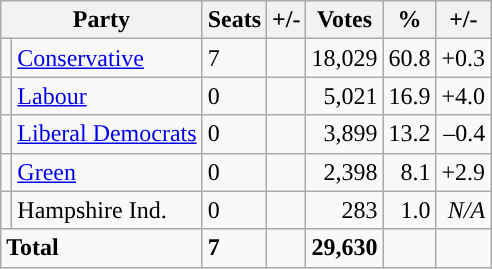<table class="wikitable sortable">
<tr>
<th colspan="2">Party</th>
<th>Seats</th>
<th>+/-</th>
<th>Votes</th>
<th>%</th>
<th>+/-</th>
</tr>
<tr>
<td style="background-color: "></td>
<td><a href='#'>Conservative</a></td>
<td>7</td>
<td></td>
<td style="text-align:right;">18,029</td>
<td style="text-align:right;">60.8</td>
<td style="text-align:right;">+0.3</td>
</tr>
<tr>
<td style="background-color: "></td>
<td><a href='#'>Labour</a></td>
<td>0</td>
<td></td>
<td style="text-align:right;">5,021</td>
<td style="text-align:right;">16.9</td>
<td style="text-align:right;">+4.0</td>
</tr>
<tr>
<td style="background-color: "></td>
<td><a href='#'>Liberal Democrats</a></td>
<td>0</td>
<td></td>
<td style="text-align:right;">3,899</td>
<td style="text-align:right;">13.2</td>
<td style="text-align:right;">–0.4</td>
</tr>
<tr>
<td style="background-color: "></td>
<td><a href='#'>Green</a></td>
<td>0</td>
<td></td>
<td style="text-align:right;">2,398</td>
<td style="text-align:right;">8.1</td>
<td style="text-align:right;">+2.9</td>
</tr>
<tr>
<td style="background-color: "></td>
<td>Hampshire Ind.</td>
<td>0</td>
<td></td>
<td style="text-align:right;">283</td>
<td style="text-align:right;">1.0</td>
<td style="text-align:right;"><em>N/A</em></td>
</tr>
<tr>
<td colspan="2"><strong>Total</strong></td>
<td><strong>7</strong></td>
<td></td>
<td style="text-align:right;"><strong>29,630</strong></td>
<td style="text-align:right;"></td>
<td style="text-align:right;"></td>
</tr>
</table>
